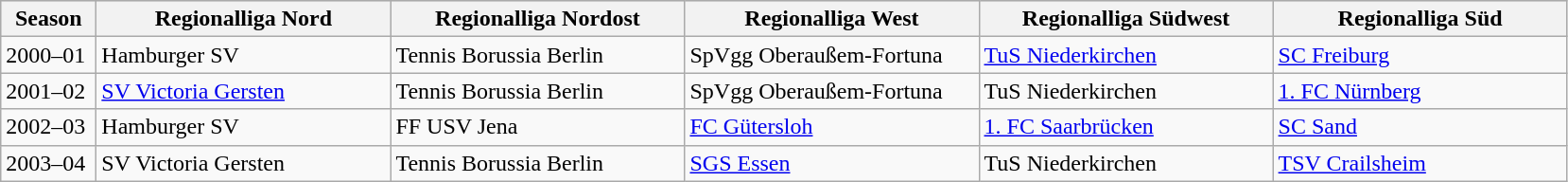<table class="wikitable">
<tr align="center" bgcolor="#dfdfdf">
<th width="60">Season</th>
<th width="200">Regionalliga Nord</th>
<th width="200">Regionalliga Nordost</th>
<th width="200">Regionalliga West</th>
<th width="200">Regionalliga Südwest</th>
<th width="200">Regionalliga Süd</th>
</tr>
<tr>
<td>2000–01</td>
<td>Hamburger SV</td>
<td>Tennis Borussia Berlin</td>
<td>SpVgg Oberaußem-Fortuna</td>
<td><a href='#'>TuS Niederkirchen</a></td>
<td><a href='#'>SC Freiburg</a></td>
</tr>
<tr>
<td>2001–02</td>
<td><a href='#'>SV Victoria Gersten</a></td>
<td>Tennis Borussia Berlin</td>
<td>SpVgg Oberaußem-Fortuna</td>
<td>TuS Niederkirchen</td>
<td><a href='#'>1. FC Nürnberg</a></td>
</tr>
<tr>
<td>2002–03</td>
<td>Hamburger SV</td>
<td>FF USV Jena</td>
<td><a href='#'>FC Gütersloh</a></td>
<td><a href='#'>1. FC Saarbrücken</a></td>
<td><a href='#'>SC Sand</a></td>
</tr>
<tr>
<td>2003–04</td>
<td>SV Victoria Gersten</td>
<td>Tennis Borussia Berlin</td>
<td><a href='#'>SGS Essen</a></td>
<td>TuS Niederkirchen</td>
<td><a href='#'>TSV Crailsheim</a></td>
</tr>
</table>
